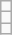<table class="wikitable">
<tr>
<td></td>
</tr>
<tr>
<td></td>
</tr>
<tr>
<td></td>
</tr>
</table>
